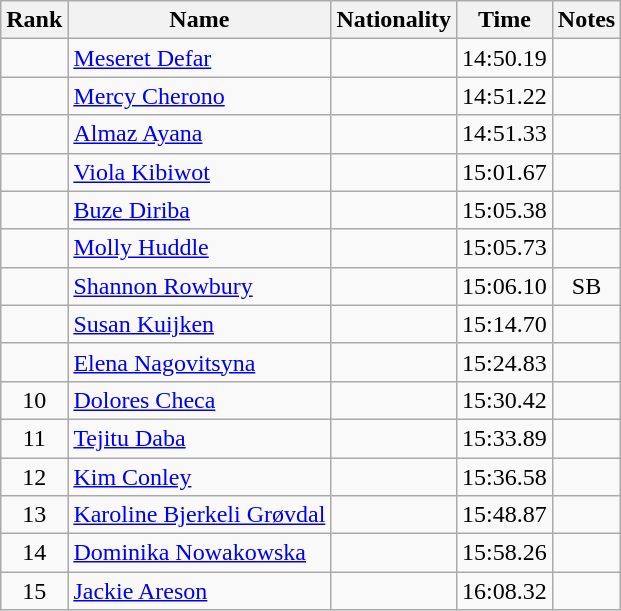<table class="wikitable sortable" style="text-align:center">
<tr>
<th>Rank</th>
<th>Name</th>
<th>Nationality</th>
<th>Time</th>
<th>Notes</th>
</tr>
<tr>
<td></td>
<td align=left><a href='#'>Meseret Defar</a></td>
<td align=left></td>
<td>14:50.19</td>
<td></td>
</tr>
<tr>
<td></td>
<td align=left><a href='#'>Mercy Cherono</a></td>
<td align=left></td>
<td>14:51.22</td>
<td></td>
</tr>
<tr>
<td></td>
<td align=left><a href='#'>Almaz Ayana</a></td>
<td align=left></td>
<td>14:51.33</td>
<td></td>
</tr>
<tr>
<td></td>
<td align=left><a href='#'>Viola Kibiwot</a></td>
<td align=left></td>
<td>15:01.67</td>
<td></td>
</tr>
<tr>
<td></td>
<td align=left><a href='#'>Buze Diriba</a></td>
<td align=left></td>
<td>15:05.38</td>
<td></td>
</tr>
<tr>
<td></td>
<td align=left><a href='#'>Molly Huddle</a></td>
<td align=left></td>
<td>15:05.73</td>
<td></td>
</tr>
<tr>
<td></td>
<td align=left><a href='#'>Shannon Rowbury</a></td>
<td align=left></td>
<td>15:06.10</td>
<td>SB</td>
</tr>
<tr>
<td></td>
<td align=left><a href='#'>Susan Kuijken</a></td>
<td align=left></td>
<td>15:14.70</td>
<td></td>
</tr>
<tr>
<td></td>
<td align=left><a href='#'>Elena Nagovitsyna</a></td>
<td align=left></td>
<td>15:24.83</td>
<td></td>
</tr>
<tr>
<td>10</td>
<td align=left><a href='#'>Dolores Checa</a></td>
<td align=left></td>
<td>15:30.42</td>
<td></td>
</tr>
<tr>
<td>11</td>
<td align=left><a href='#'>Tejitu Daba</a></td>
<td align=left></td>
<td>15:33.89</td>
<td></td>
</tr>
<tr>
<td>12</td>
<td align=left><a href='#'>Kim Conley</a></td>
<td align=left></td>
<td>15:36.58</td>
<td></td>
</tr>
<tr>
<td>13</td>
<td align=left><a href='#'>Karoline Bjerkeli Grøvdal</a></td>
<td align=left></td>
<td>15:48.87</td>
<td></td>
</tr>
<tr>
<td>14</td>
<td align=left><a href='#'>Dominika Nowakowska</a></td>
<td align=left></td>
<td>15:58.26</td>
<td></td>
</tr>
<tr>
<td>15</td>
<td align=left><a href='#'>Jackie Areson</a></td>
<td align=left></td>
<td>16:08.32</td>
<td></td>
</tr>
</table>
